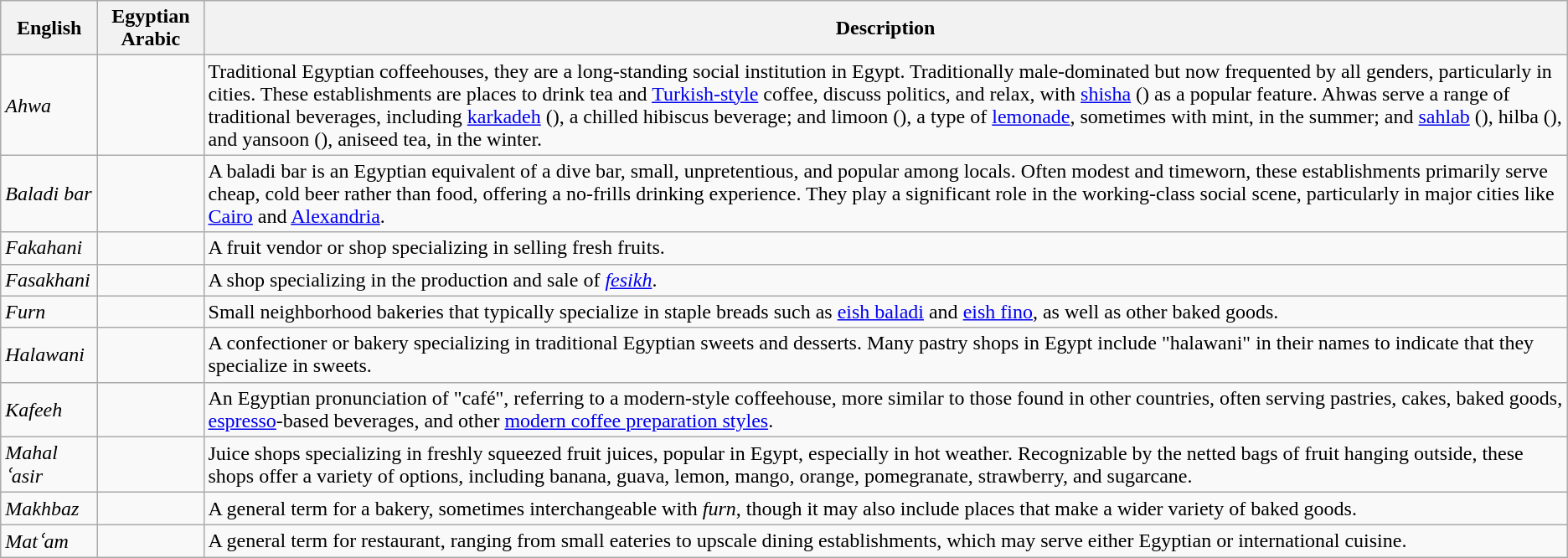<table class="wikitable">
<tr>
<th>English</th>
<th>Egyptian Arabic</th>
<th>Description</th>
</tr>
<tr>
<td><em>Ahwa</em></td>
<td></td>
<td>Traditional Egyptian coffeehouses, they are a long-standing social institution in Egypt. Traditionally male-dominated but now frequented by all genders, particularly in cities. These establishments are places to drink tea and <a href='#'>Turkish-style</a> coffee, discuss politics, and relax, with <a href='#'>shisha</a> () as a popular feature. Ahwas serve a range of traditional beverages, including <a href='#'>karkadeh</a> (), a chilled hibiscus beverage; and limoon (), a type of <a href='#'>lemonade</a>, sometimes with mint, in the summer; and <a href='#'>sahlab</a> (), hilba (), and yansoon (), aniseed tea, in the winter.</td>
</tr>
<tr>
<td><em>Baladi bar</em></td>
<td></td>
<td>A baladi bar is an Egyptian equivalent of a dive bar, small, unpretentious, and popular among locals. Often modest and timeworn, these establishments primarily serve cheap, cold beer rather than food, offering a no-frills drinking experience. They play a significant role in the working-class social scene, particularly in major cities like <a href='#'>Cairo</a> and <a href='#'>Alexandria</a>.</td>
</tr>
<tr>
<td><em>Fakahani</em></td>
<td></td>
<td>A fruit vendor or shop specializing in selling fresh fruits.</td>
</tr>
<tr>
<td><em>Fasakhani</em></td>
<td></td>
<td>A shop specializing in the production and sale of <em><a href='#'>fesikh</a></em>.</td>
</tr>
<tr>
<td><em>Furn</em></td>
<td></td>
<td>Small neighborhood bakeries that typically specialize in staple breads such as <a href='#'>eish baladi</a> and <a href='#'>eish fino</a>, as well as other baked goods.</td>
</tr>
<tr>
<td><em>Halawani</em></td>
<td></td>
<td>A confectioner or bakery specializing in traditional Egyptian sweets and desserts. Many pastry shops in Egypt include "halawani" in their names to indicate that they specialize in sweets.</td>
</tr>
<tr>
<td><em>Kafeeh</em></td>
<td></td>
<td>An Egyptian pronunciation of "café", referring to a modern-style coffeehouse, more similar to those found in other countries, often serving pastries, cakes, baked goods, <a href='#'>espresso</a>-based beverages, and other <a href='#'>modern coffee preparation styles</a>.</td>
</tr>
<tr>
<td><em>Mahal ʿasir</em></td>
<td></td>
<td>Juice shops specializing in freshly squeezed fruit juices, popular in Egypt, especially in hot weather. Recognizable by the netted bags of fruit hanging outside, these shops offer a variety of options, including banana, guava, lemon, mango, orange, pomegranate, strawberry, and sugarcane.</td>
</tr>
<tr>
<td><em>Makhbaz</em></td>
<td></td>
<td>A general term for a bakery, sometimes interchangeable with <em>furn</em>, though it may also include places that make a wider variety of baked goods.</td>
</tr>
<tr>
<td><em>Matʿam</em></td>
<td></td>
<td>A general term for restaurant, ranging from small eateries to upscale dining establishments, which may serve either Egyptian or international cuisine.</td>
</tr>
</table>
